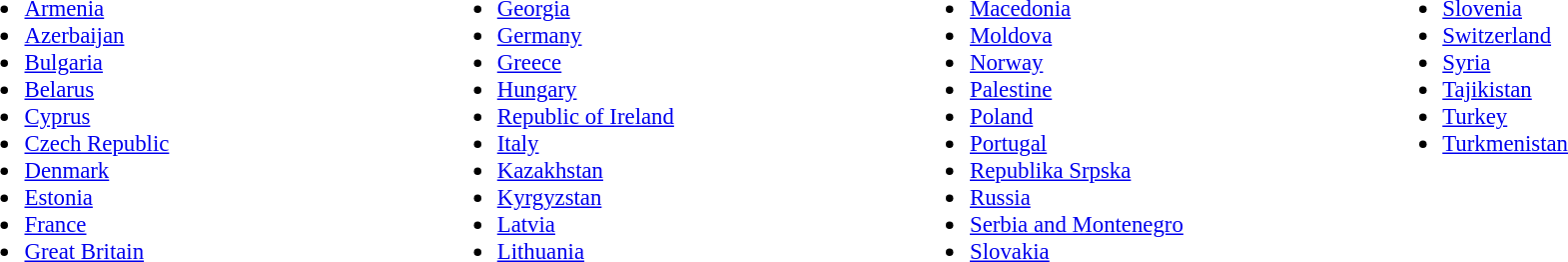<table width="100%" style="font-size:95%;">
<tr>
<td valign="top" width="25%">  <br><ul><li> <a href='#'>Armenia</a></li><li> <a href='#'>Azerbaijan</a></li><li> <a href='#'>Bulgaria</a></li><li> <a href='#'>Belarus</a></li><li> <a href='#'>Cyprus</a></li><li> <a href='#'>Czech Republic</a></li><li> <a href='#'>Denmark</a></li><li> <a href='#'>Estonia</a></li><li> <a href='#'>France</a></li><li> <a href='#'>Great Britain</a></li></ul></td>
<td valign="top" width="25%">  <br><ul><li> <a href='#'>Georgia</a></li><li> <a href='#'>Germany</a></li><li> <a href='#'>Greece</a></li><li> <a href='#'>Hungary</a></li><li> <a href='#'>Republic of Ireland</a></li><li> <a href='#'>Italy</a></li><li> <a href='#'>Kazakhstan</a></li><li> <a href='#'>Kyrgyzstan</a></li><li> <a href='#'>Latvia</a></li><li> <a href='#'>Lithuania</a></li></ul></td>
<td valign="top" width="25%">  <br><ul><li> <a href='#'>Macedonia</a></li><li> <a href='#'>Moldova</a></li><li> <a href='#'>Norway</a></li><li> <a href='#'>Palestine</a></li><li> <a href='#'>Poland</a></li><li> <a href='#'>Portugal</a></li><li> <a href='#'>Republika Srpska</a></li><li> <a href='#'>Russia</a></li><li> <a href='#'>Serbia and Montenegro</a></li><li> <a href='#'>Slovakia</a></li></ul></td>
<td valign="top" width="25%">  <br><ul><li> <a href='#'>Slovenia</a></li><li> <a href='#'>Switzerland</a></li><li> <a href='#'>Syria</a></li><li> <a href='#'>Tajikistan</a></li><li> <a href='#'>Turkey</a></li><li> <a href='#'>Turkmenistan</a></li></ul></td>
</tr>
</table>
